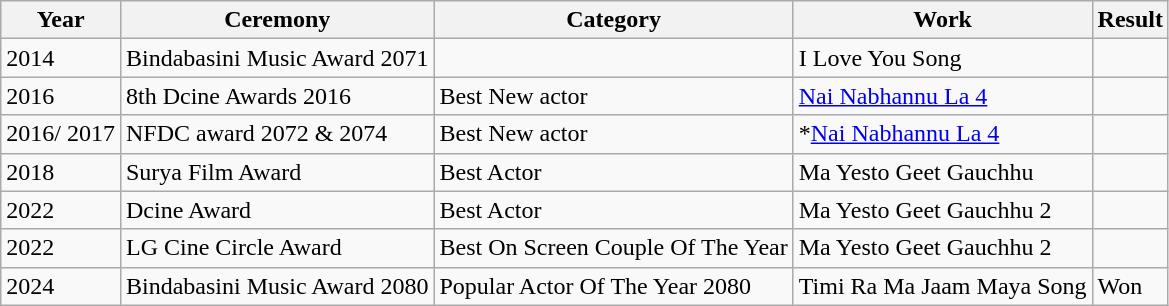<table class="wikitable">
<tr>
<th>Year</th>
<th>Ceremony</th>
<th>Category</th>
<th>Work</th>
<th>Result</th>
</tr>
<tr>
<td>2014</td>
<td>Bindabasini Music Award 2071</td>
<td></td>
<td>I Love You Song</td>
<td></td>
</tr>
<tr>
<td>2016</td>
<td>8th Dcine Awards 2016</td>
<td>Best New actor</td>
<td><a href='#'>Nai Nabhannu La 4</a></td>
<td></td>
</tr>
<tr>
<td>2016/ 2017</td>
<td>NFDC award 2072 & 2074</td>
<td>Best New actor</td>
<td>*<a href='#'>Nai Nabhannu La 4</a><br></td>
<td></td>
</tr>
<tr>
<td>2018</td>
<td>Surya Film Award</td>
<td>Best Actor</td>
<td>Ma Yesto Geet Gauchhu</td>
<td></td>
</tr>
<tr>
<td>2022</td>
<td>Dcine Award</td>
<td>Best Actor</td>
<td>Ma Yesto Geet Gauchhu 2</td>
<td></td>
</tr>
<tr>
<td>2022</td>
<td>LG Cine Circle Award</td>
<td>Best On Screen Couple Of The Year</td>
<td>Ma Yesto Geet Gauchhu 2</td>
<td></td>
</tr>
<tr>
<td>2024</td>
<td>Bindabasini Music Award 2080</td>
<td>Popular Actor Of The Year 2080</td>
<td>Timi Ra Ma Jaam Maya Song</td>
<td>Won</td>
</tr>
</table>
